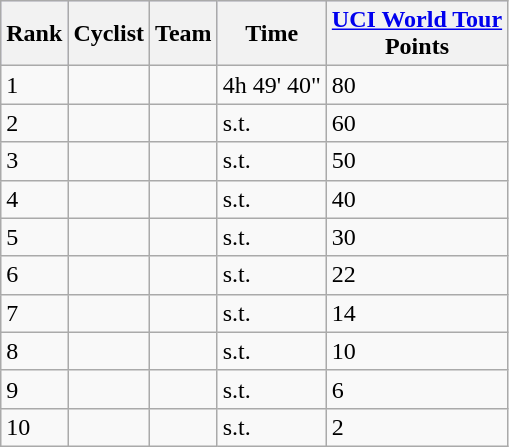<table class="wikitable">
<tr style="background:#ccccff;">
<th>Rank</th>
<th>Cyclist</th>
<th>Team</th>
<th>Time</th>
<th><a href='#'>UCI World Tour</a><br>Points</th>
</tr>
<tr>
<td>1</td>
<td></td>
<td></td>
<td>4h 49' 40"</td>
<td>80</td>
</tr>
<tr>
<td>2</td>
<td></td>
<td></td>
<td>s.t.</td>
<td>60</td>
</tr>
<tr>
<td>3</td>
<td></td>
<td></td>
<td>s.t.</td>
<td>50</td>
</tr>
<tr>
<td>4</td>
<td></td>
<td></td>
<td>s.t.</td>
<td>40</td>
</tr>
<tr>
<td>5</td>
<td></td>
<td></td>
<td>s.t.</td>
<td>30</td>
</tr>
<tr>
<td>6</td>
<td></td>
<td></td>
<td>s.t.</td>
<td>22</td>
</tr>
<tr>
<td>7</td>
<td></td>
<td></td>
<td>s.t.</td>
<td>14</td>
</tr>
<tr>
<td>8</td>
<td></td>
<td></td>
<td>s.t.</td>
<td>10</td>
</tr>
<tr>
<td>9</td>
<td></td>
<td></td>
<td>s.t.</td>
<td>6</td>
</tr>
<tr>
<td>10</td>
<td></td>
<td></td>
<td>s.t.</td>
<td>2</td>
</tr>
</table>
